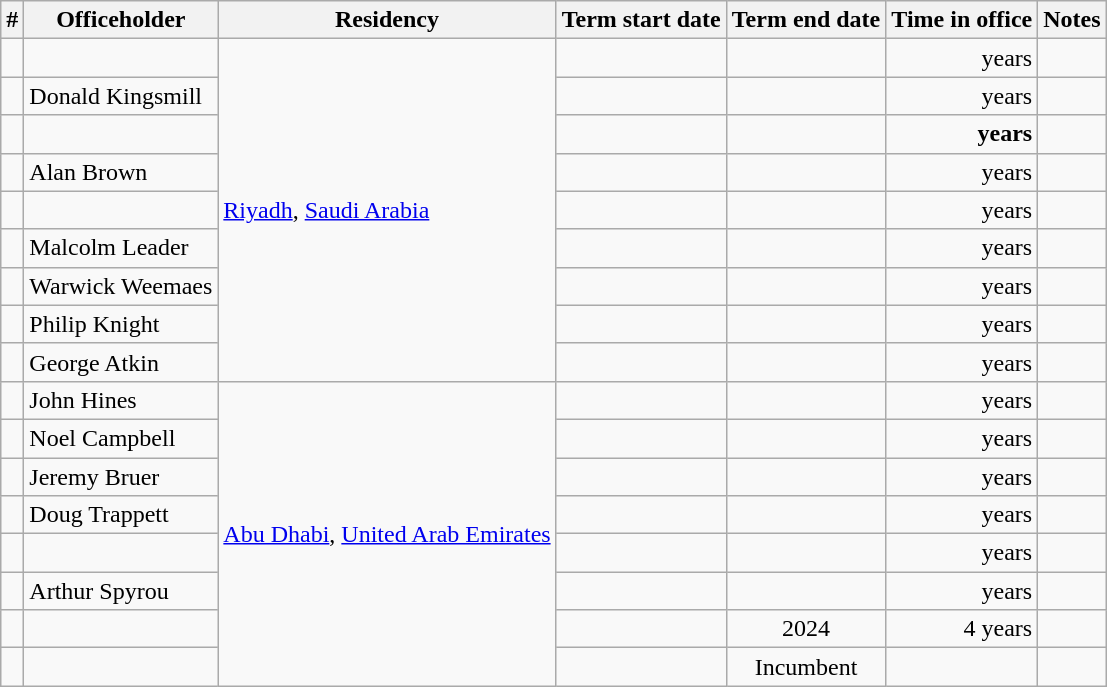<table class='wikitable sortable'>
<tr>
<th>#</th>
<th>Officeholder</th>
<th>Residency</th>
<th>Term start date</th>
<th>Term end date</th>
<th>Time in office</th>
<th>Notes</th>
</tr>
<tr>
<td align=center></td>
<td></td>
<td rowspan=9><a href='#'>Riyadh</a>, <a href='#'>Saudi Arabia</a></td>
<td align=center></td>
<td align=center></td>
<td align=right> years</td>
<td></td>
</tr>
<tr>
<td align=center></td>
<td>Donald Kingsmill</td>
<td align=center></td>
<td align=center></td>
<td align=right> years</td>
<td></td>
</tr>
<tr>
<td align=center></td>
<td></td>
<td align=center></td>
<td align=center></td>
<td align=right><strong> years</strong></td>
<td></td>
</tr>
<tr>
<td align=center></td>
<td>Alan Brown</td>
<td align=center></td>
<td align=center></td>
<td align=right> years</td>
<td></td>
</tr>
<tr>
<td align=center></td>
<td></td>
<td align=center></td>
<td align=center></td>
<td align=right> years</td>
<td></td>
</tr>
<tr>
<td align=center></td>
<td>Malcolm Leader</td>
<td align=center></td>
<td align=center></td>
<td align=right> years</td>
<td></td>
</tr>
<tr>
<td align=center></td>
<td>Warwick Weemaes</td>
<td align=center></td>
<td align=center></td>
<td align=right> years</td>
<td></td>
</tr>
<tr>
<td align=center></td>
<td>Philip Knight</td>
<td align=center></td>
<td align=center></td>
<td align=right> years</td>
<td></td>
</tr>
<tr>
<td align=center></td>
<td>George Atkin</td>
<td align=center></td>
<td align=center></td>
<td align=right> years</td>
<td></td>
</tr>
<tr>
<td align=center></td>
<td>John Hines</td>
<td rowspan="8"><a href='#'>Abu Dhabi</a>, <a href='#'>United Arab Emirates</a></td>
<td align=center></td>
<td align=center></td>
<td align=right> years</td>
<td></td>
</tr>
<tr>
<td align=center></td>
<td>Noel Campbell</td>
<td align=center></td>
<td align=center></td>
<td align=right> years</td>
<td></td>
</tr>
<tr>
<td align=center></td>
<td>Jeremy Bruer</td>
<td align=center></td>
<td align=center></td>
<td align=right> years</td>
<td></td>
</tr>
<tr>
<td align=center></td>
<td>Doug Trappett</td>
<td align=center></td>
<td align=center></td>
<td align=right> years</td>
<td></td>
</tr>
<tr>
<td align=center></td>
<td></td>
<td align=center></td>
<td align=center></td>
<td align=right> years</td>
<td></td>
</tr>
<tr>
<td align=center></td>
<td>Arthur Spyrou</td>
<td align=center></td>
<td align=center></td>
<td align=right> years</td>
<td></td>
</tr>
<tr>
<td align=center></td>
<td></td>
<td align=center></td>
<td align=center>2024</td>
<td align=right>4 years</td>
<td></td>
</tr>
<tr>
<td align=center></td>
<td></td>
<td align=center></td>
<td align=center>Incumbent</td>
<td align=right></td>
<td></td>
</tr>
</table>
